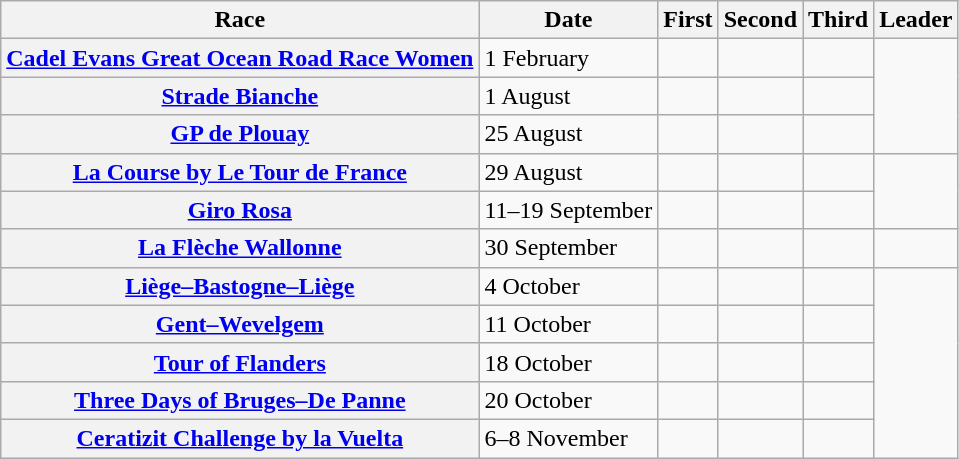<table class="wikitable plainrowheaders">
<tr>
<th scope=col>Race</th>
<th scope=col>Date</th>
<th scope=col>First</th>
<th scope=col>Second</th>
<th scope=col>Third</th>
<th scope=col> Leader</th>
</tr>
<tr>
<th scope=row> <a href='#'>Cadel Evans Great Ocean Road Race Women</a></th>
<td>1 February</td>
<td></td>
<td></td>
<td></td>
<td rowspan=3></td>
</tr>
<tr>
<th scope=row> <a href='#'>Strade Bianche</a></th>
<td>1 August</td>
<td></td>
<td></td>
<td></td>
</tr>
<tr>
<th scope=row> <a href='#'>GP de Plouay</a></th>
<td>25 August</td>
<td></td>
<td></td>
<td></td>
</tr>
<tr>
<th scope=row> <a href='#'>La Course by Le Tour de France</a></th>
<td>29 August</td>
<td></td>
<td></td>
<td></td>
<td rowspan=2></td>
</tr>
<tr>
<th scope=row> <a href='#'>Giro Rosa</a></th>
<td>11–19 September</td>
<td></td>
<td></td>
<td></td>
</tr>
<tr>
<th scope=row> <a href='#'>La Flèche Wallonne</a></th>
<td>30 September</td>
<td></td>
<td></td>
<td></td>
<td></td>
</tr>
<tr>
<th scope=row> <a href='#'>Liège–Bastogne–Liège</a></th>
<td>4 October</td>
<td></td>
<td></td>
<td></td>
<td rowspan=5></td>
</tr>
<tr>
<th scope=row> <a href='#'>Gent–Wevelgem</a></th>
<td>11 October</td>
<td></td>
<td></td>
<td></td>
</tr>
<tr>
<th scope=row> <a href='#'>Tour of Flanders</a></th>
<td>18 October</td>
<td></td>
<td></td>
<td></td>
</tr>
<tr>
<th scope=row> <a href='#'>Three Days of Bruges–De Panne</a></th>
<td>20 October</td>
<td></td>
<td></td>
<td></td>
</tr>
<tr>
<th scope=row> <a href='#'>Ceratizit Challenge by la Vuelta</a></th>
<td>6–8 November</td>
<td></td>
<td></td>
<td></td>
</tr>
</table>
